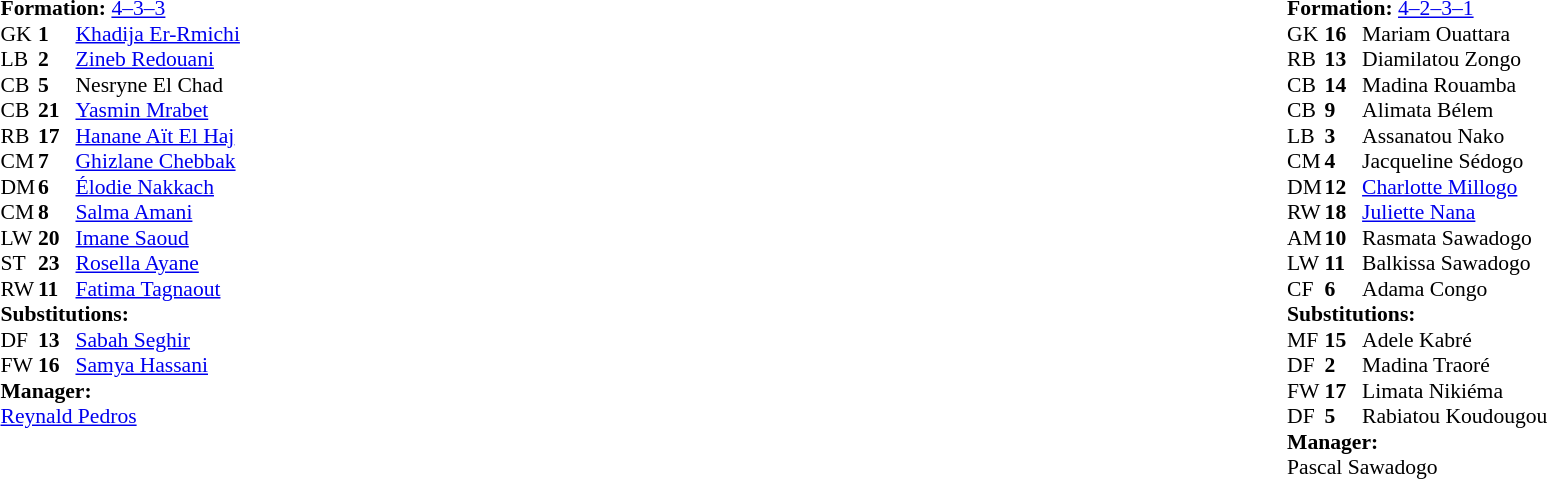<table width="100%">
<tr>
<td valign="top" width="50%"><br><table style="font-size:90%" cellspacing="0" cellpadding="0">
<tr>
<th width=25></th>
<th width=25></th>
</tr>
<tr>
<td colspan=3><strong>Formation:</strong> <a href='#'>4–3–3</a></td>
</tr>
<tr>
<td>GK</td>
<td><strong>1</strong></td>
<td><a href='#'>Khadija Er-Rmichi</a></td>
<td></td>
</tr>
<tr>
<td>LB</td>
<td><strong>2</strong></td>
<td><a href='#'>Zineb Redouani</a></td>
</tr>
<tr>
<td>CB</td>
<td><strong>5</strong></td>
<td>Nesryne El Chad</td>
</tr>
<tr>
<td>CB</td>
<td><strong>21</strong></td>
<td><a href='#'>Yasmin Mrabet</a></td>
</tr>
<tr>
<td>RB</td>
<td><strong>17</strong></td>
<td><a href='#'>Hanane Aït El Haj</a></td>
</tr>
<tr>
<td>CM</td>
<td><strong>7</strong></td>
<td><a href='#'>Ghizlane Chebbak</a></td>
</tr>
<tr>
<td>DM</td>
<td><strong>6</strong></td>
<td><a href='#'>Élodie Nakkach</a></td>
</tr>
<tr>
<td>CM</td>
<td><strong>8</strong></td>
<td><a href='#'>Salma Amani</a></td>
<td></td>
</tr>
<tr>
<td>LW</td>
<td><strong>20</strong></td>
<td><a href='#'>Imane Saoud</a></td>
<td></td>
<td></td>
</tr>
<tr>
<td>ST</td>
<td><strong>23</strong></td>
<td><a href='#'>Rosella Ayane</a></td>
</tr>
<tr>
<td>RW</td>
<td><strong>11</strong></td>
<td><a href='#'>Fatima Tagnaout</a></td>
</tr>
<tr>
<td colspan=3><strong>Substitutions:</strong></td>
</tr>
<tr>
<td>DF</td>
<td><strong>13</strong></td>
<td><a href='#'>Sabah Seghir</a></td>
<td></td>
</tr>
<tr>
<td>FW</td>
<td><strong>16</strong></td>
<td><a href='#'>Samya Hassani</a></td>
<td></td>
<td></td>
</tr>
<tr>
<td colspan=3><strong>Manager:</strong></td>
</tr>
<tr>
<td colspan=3> <a href='#'>Reynald Pedros</a></td>
</tr>
</table>
</td>
<td valign="top" width="50%"><br><table style="font-size:90%; margin:auto" cellspacing="0" cellpadding="0">
<tr>
<th width=25></th>
<th width=25></th>
</tr>
<tr>
<td colspan=3><strong>Formation:</strong> <a href='#'>4–2–3–1</a></td>
</tr>
<tr>
<td>GK</td>
<td><strong>16</strong></td>
<td>Mariam Ouattara</td>
</tr>
<tr>
<td>RB</td>
<td><strong>13</strong></td>
<td>Diamilatou Zongo</td>
</tr>
<tr>
<td>CB</td>
<td><strong>14</strong></td>
<td>Madina Rouamba</td>
<td></td>
</tr>
<tr>
<td>CB</td>
<td><strong>9</strong></td>
<td>Alimata Bélem</td>
</tr>
<tr>
<td>LB</td>
<td><strong>3</strong></td>
<td>Assanatou Nako</td>
<td></td>
</tr>
<tr>
<td>CM</td>
<td><strong>4</strong></td>
<td>Jacqueline Sédogo</td>
<td></td>
</tr>
<tr>
<td>DM</td>
<td><strong>12</strong></td>
<td><a href='#'>Charlotte Millogo</a></td>
<td></td>
</tr>
<tr>
<td>RW</td>
<td><strong>18</strong></td>
<td><a href='#'>Juliette Nana</a></td>
<td></td>
</tr>
<tr>
<td>AM</td>
<td><strong>10</strong></td>
<td>Rasmata Sawadogo</td>
</tr>
<tr>
<td>LW</td>
<td><strong>11</strong></td>
<td>Balkissa Sawadogo</td>
</tr>
<tr>
<td>CF</td>
<td><strong>6</strong></td>
<td>Adama Congo</td>
</tr>
<tr>
<td colspan=3><strong>Substitutions:</strong></td>
</tr>
<tr>
<td>MF</td>
<td><strong>15</strong></td>
<td>Adele Kabré</td>
<td></td>
</tr>
<tr>
<td>DF</td>
<td><strong>2</strong></td>
<td>Madina Traoré</td>
<td> </td>
</tr>
<tr>
<td>FW</td>
<td><strong>17</strong></td>
<td>Limata Nikiéma</td>
<td></td>
</tr>
<tr>
<td>DF</td>
<td><strong>5</strong></td>
<td>Rabiatou Koudougou</td>
<td></td>
</tr>
<tr>
<td colspan=3><strong>Manager:</strong></td>
</tr>
<tr>
<td colspan=3>Pascal Sawadogo</td>
</tr>
</table>
</td>
</tr>
</table>
